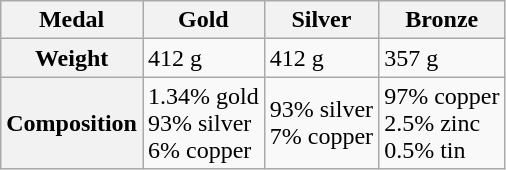<table class="wikitable">
<tr>
<th>Medal</th>
<th>Gold</th>
<th>Silver</th>
<th>Bronze</th>
</tr>
<tr>
<th>Weight</th>
<td>412 g</td>
<td>412 g</td>
<td>357 g</td>
</tr>
<tr>
<th>Composition</th>
<td>1.34% gold<br>93% silver<br>6% copper</td>
<td>93% silver<br>7% copper</td>
<td>97% copper<br>2.5% zinc<br>0.5% tin</td>
</tr>
</table>
